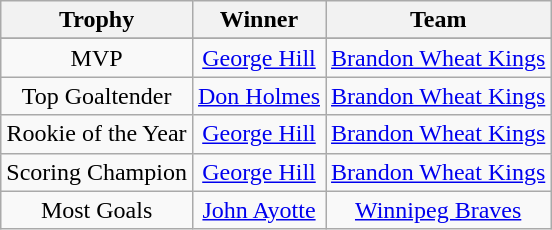<table class="wikitable" style="text-align:center">
<tr>
<th>Trophy</th>
<th>Winner</th>
<th>Team</th>
</tr>
<tr align="center">
</tr>
<tr>
<td>MVP</td>
<td><a href='#'>George Hill</a></td>
<td><a href='#'>Brandon Wheat Kings</a></td>
</tr>
<tr>
<td>Top Goaltender</td>
<td><a href='#'>Don Holmes</a></td>
<td><a href='#'>Brandon Wheat Kings</a></td>
</tr>
<tr>
<td>Rookie of the Year</td>
<td><a href='#'>George Hill</a></td>
<td><a href='#'>Brandon Wheat Kings</a></td>
</tr>
<tr>
<td>Scoring Champion</td>
<td><a href='#'>George Hill</a></td>
<td><a href='#'>Brandon Wheat Kings</a></td>
</tr>
<tr>
<td>Most Goals</td>
<td><a href='#'>John Ayotte</a></td>
<td><a href='#'>Winnipeg Braves</a></td>
</tr>
</table>
